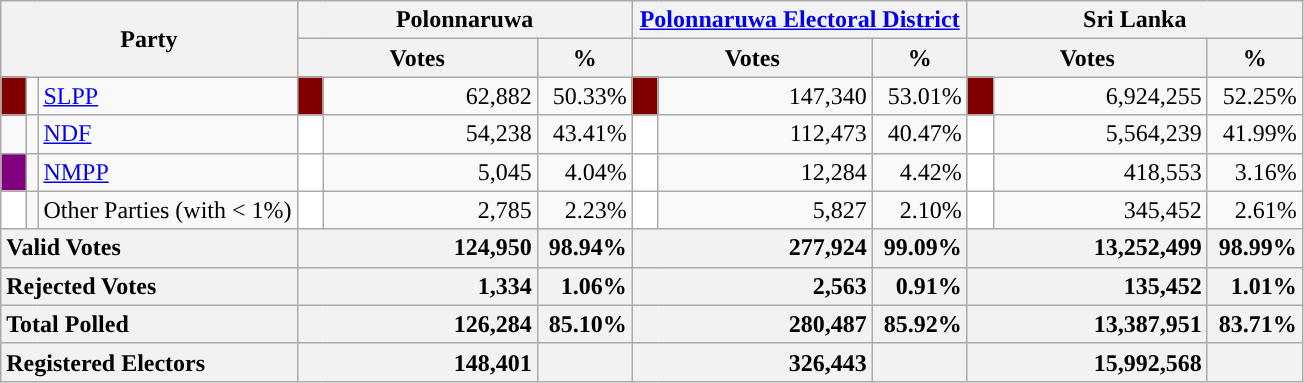<table class="wikitable">
<tr>
<th colspan="3" width="144px"rowspan="2">Party</th>
<th colspan="3" width="216px">Polonnaruwa</th>
<th colspan="3" width="216px"><a href='#'>Polonnaruwa Electoral District</a></th>
<th colspan="3" width="216px">Sri Lanka</th>
</tr>
<tr>
<th colspan="2" width="144px">Votes</th>
<th>%</th>
<th colspan="2" width="144px">Votes</th>
<th>%</th>
<th colspan="2" width="144px">Votes</th>
<th>%</th>
</tr>
<tr>
<td style="background-color:Maroon;" width="10px"></td>
<td></td>
<td style="text-align:left;"><a href='#'>SLPP</a></td>
<td style="background-color:Maroon;" width="10px"></td>
<td style="text-align:right;">62,882</td>
<td style="text-align:right;">50.33%</td>
<td style="background-color:Maroon;" width="10px"></td>
<td style="text-align:right;">147,340</td>
<td style="text-align:right;">53.01%</td>
<td style="background-color:Maroon;" width="10px"></td>
<td style="text-align:right;">6,924,255</td>
<td style="text-align:right;">52.25%</td>
</tr>
<tr>
<td style="background-color:"></td>
<td></td>
<td style="text-align:left;"><a href='#'>NDF</a></td>
<td style="background-color:white;" width="10px"></td>
<td style="text-align:right;">54,238</td>
<td style="text-align:right;">43.41%</td>
<td style="background-color:white;" width="10px"></td>
<td style="text-align:right;">112,473</td>
<td style="text-align:right;">40.47%</td>
<td style="background-color:white;" width="10px"></td>
<td style="text-align:right;">5,564,239</td>
<td style="text-align:right;">41.99%</td>
</tr>
<tr>
<td style="background-color:purple;" width="10px"></td>
<td></td>
<td style="text-align:left;"><a href='#'>NMPP</a></td>
<td style="background-color:white;" width="10px"></td>
<td style="text-align:right;">5,045</td>
<td style="text-align:right;">4.04%</td>
<td style="background-color:white;" width="10px"></td>
<td style="text-align:right;">12,284</td>
<td style="text-align:right;">4.42%</td>
<td style="background-color:white;" width="10px"></td>
<td style="text-align:right;">418,553</td>
<td style="text-align:right;">3.16%</td>
</tr>
<tr>
<td style="background-color:white;" width="10px"></td>
<td></td>
<td style="text-align:left;">Other Parties (with < 1%)</td>
<td style="background-color:white;" width="10px"></td>
<td style="text-align:right;">2,785</td>
<td style="text-align:right;">2.23%</td>
<td style="background-color:white;" width="10px"></td>
<td style="text-align:right;">5,827</td>
<td style="text-align:right;">2.10%</td>
<td style="background-color:white;" width="10px"></td>
<td style="text-align:right;">345,452</td>
<td style="text-align:right;">2.61%</td>
</tr>
<tr>
<th colspan="3" width="144px"style="text-align:left;">Valid Votes</th>
<th style="text-align:right;"colspan="2" width="144px">124,950</th>
<th style="text-align:right;">98.94%</th>
<th style="text-align:right;"colspan="2" width="144px">277,924</th>
<th style="text-align:right;">99.09%</th>
<th style="text-align:right;"colspan="2" width="144px">13,252,499</th>
<th style="text-align:right;">98.99%</th>
</tr>
<tr>
<th colspan="3" width="144px"style="text-align:left;">Rejected Votes</th>
<th style="text-align:right;"colspan="2" width="144px">1,334</th>
<th style="text-align:right;">1.06%</th>
<th style="text-align:right;"colspan="2" width="144px">2,563</th>
<th style="text-align:right;">0.91%</th>
<th style="text-align:right;"colspan="2" width="144px">135,452</th>
<th style="text-align:right;">1.01%</th>
</tr>
<tr>
<th colspan="3" width="144px"style="text-align:left;">Total Polled</th>
<th style="text-align:right;"colspan="2" width="144px">126,284</th>
<th style="text-align:right;">85.10%</th>
<th style="text-align:right;"colspan="2" width="144px">280,487</th>
<th style="text-align:right;">85.92%</th>
<th style="text-align:right;"colspan="2" width="144px">13,387,951</th>
<th style="text-align:right;">83.71%</th>
</tr>
<tr>
<th colspan="3" width="144px"style="text-align:left;">Registered Electors</th>
<th style="text-align:right;"colspan="2" width="144px">148,401</th>
<th></th>
<th style="text-align:right;"colspan="2" width="144px">326,443</th>
<th></th>
<th style="text-align:right;"colspan="2" width="144px">15,992,568</th>
<th></th>
</tr>
</table>
